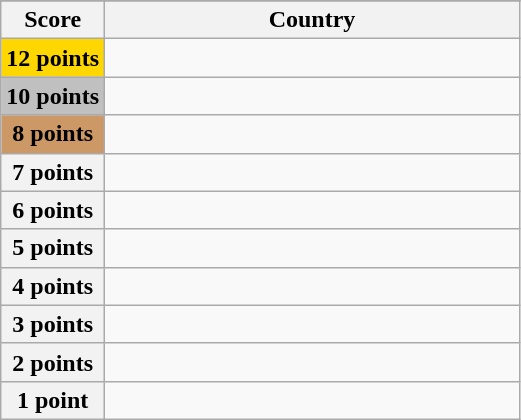<table class="wikitable">
<tr>
</tr>
<tr>
<th scope="col" width="20%">Score</th>
<th scope="col">Country</th>
</tr>
<tr>
<th scope="row" style="background:gold">12 points</th>
<td></td>
</tr>
<tr>
<th scope="row" style="background:silver">10 points</th>
<td></td>
</tr>
<tr>
<th scope="row" style="background:#CC9966">8 points</th>
<td></td>
</tr>
<tr>
<th scope="row">7 points</th>
<td></td>
</tr>
<tr>
<th scope="row">6 points</th>
<td></td>
</tr>
<tr>
<th scope="row">5 points</th>
<td></td>
</tr>
<tr>
<th scope="row">4 points</th>
<td></td>
</tr>
<tr>
<th scope="row">3 points</th>
<td></td>
</tr>
<tr>
<th scope="row">2 points</th>
<td></td>
</tr>
<tr>
<th scope="row">1 point</th>
<td></td>
</tr>
</table>
